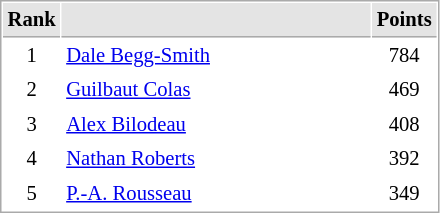<table cellspacing="1" cellpadding="3" style="border:1px solid #AAAAAA;font-size:86%">
<tr bgcolor="#E4E4E4">
<th style="border-bottom:1px solid #AAAAAA" width=10>Rank</th>
<th style="border-bottom:1px solid #AAAAAA" width=200></th>
<th style="border-bottom:1px solid #AAAAAA" width=20>Points</th>
</tr>
<tr>
<td style="text-align:center;">1</td>
<td> <a href='#'>Dale Begg-Smith</a></td>
<td align=center>784</td>
</tr>
<tr>
<td style="text-align:center;">2</td>
<td> <a href='#'>Guilbaut Colas</a></td>
<td align=center>469</td>
</tr>
<tr>
<td style="text-align:center;">3</td>
<td> <a href='#'>Alex Bilodeau</a></td>
<td align=center>408</td>
</tr>
<tr>
<td style="text-align:center;">4</td>
<td> <a href='#'>Nathan Roberts</a></td>
<td align=center>392</td>
</tr>
<tr>
<td style="text-align:center;">5</td>
<td> <a href='#'>P.-A. Rousseau</a></td>
<td align=center>349</td>
</tr>
</table>
